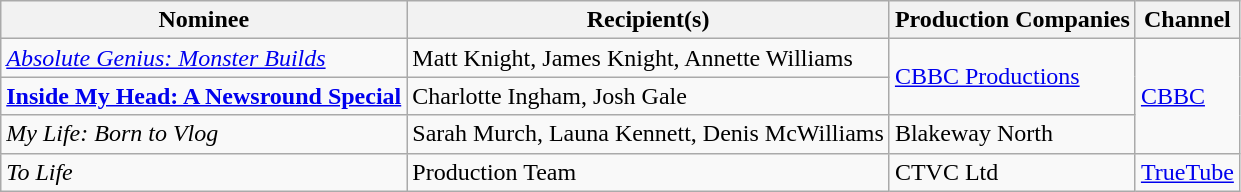<table class="wikitable">
<tr>
<th>Nominee</th>
<th>Recipient(s)</th>
<th>Production Companies</th>
<th>Channel</th>
</tr>
<tr>
<td><em><a href='#'>Absolute Genius: Monster Builds</a></em></td>
<td>Matt Knight, James Knight, Annette Williams</td>
<td rowspan="2"><a href='#'>CBBC Productions</a></td>
<td rowspan="3"><a href='#'>CBBC</a></td>
</tr>
<tr>
<td><strong><a href='#'>Inside My Head: A Newsround Special</a></strong></td>
<td>Charlotte Ingham, Josh Gale</td>
</tr>
<tr>
<td><em>My Life: Born to Vlog</em></td>
<td>Sarah Murch, Launa Kennett, Denis McWilliams</td>
<td>Blakeway North</td>
</tr>
<tr>
<td><em>To Life</em></td>
<td>Production Team</td>
<td>CTVC Ltd</td>
<td><a href='#'>TrueTube</a></td>
</tr>
</table>
